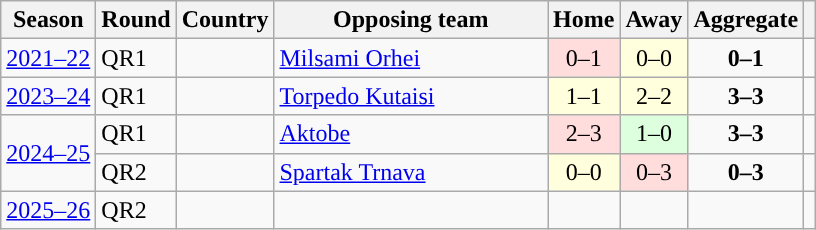<table class="wikitable">
<tr>
<th>Season</th>
<th>Round</th>
<th>Country</th>
<th width=175>Opposing team</th>
<th>Home</th>
<th>Away</th>
<th>Aggregate</th>
<th></th>
</tr>
<tr>
<td><a href='#'>2021–22</a></td>
<td>QR1</td>
<td></td>
<td><a href='#'>Milsami Orhei</a></td>
<td style="text-align:center; background:#fdd;">0–1</td>
<td style="text-align:center; background:#ffd;">0–0</td>
<td style="text-align:center;"><strong>0–1</strong></td>
<td></td>
</tr>
<tr>
<td><a href='#'>2023–24</a></td>
<td>QR1</td>
<td></td>
<td><a href='#'>Torpedo Kutaisi</a></td>
<td style="text-align:center; background:#ffd;">1–1</td>
<td style="text-align:center; background:#ffd;">2–2</td>
<td style="text-align:center;"><strong>3–3 </strong></td>
<td></td>
</tr>
<tr>
<td rowspan="2"><a href='#'>2024–25</a></td>
<td>QR1</td>
<td></td>
<td><a href='#'>Aktobe</a></td>
<td style="text-align:center; background:#fdd;">2–3</td>
<td style="text-align:center; background:#dfd;">1–0</td>
<td style="text-align:center;"><strong>3–3 </strong></td>
<td></td>
</tr>
<tr>
<td>QR2</td>
<td></td>
<td><a href='#'>Spartak Trnava</a></td>
<td style="text-align:center; background:#ffd;">0–0</td>
<td style="text-align:center; background:#fdd;">0–3</td>
<td style="text-align:center;"><strong>0–3</strong></td>
<td></td>
</tr>
<tr>
<td><a href='#'>2025–26</a></td>
<td>QR2</td>
<td></td>
<td></td>
<td style="text-align:center;"></td>
<td style="text-align:center;"></td>
<td style="text-align:center;"></td>
<td></td>
</tr>
</table>
